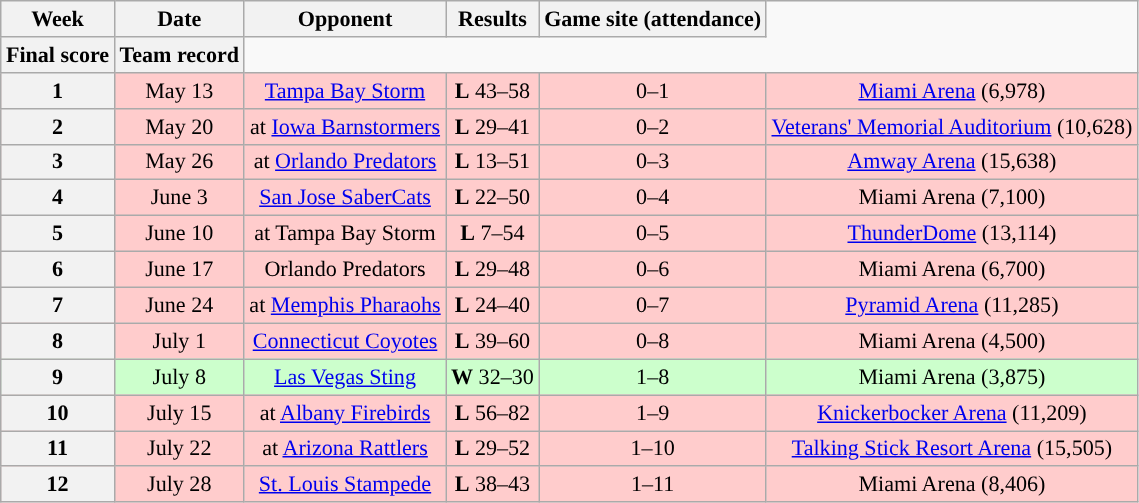<table class="wikitable" style="font-size: 92%;" "align=center">
<tr>
<th>Week</th>
<th>Date</th>
<th>Opponent</th>
<th>Results</th>
<th>Game site (attendance)</th>
</tr>
<tr>
<th>Final score</th>
<th>Team record</th>
</tr>
<tr style="background:#fcc">
<th>1</th>
<td style="text-align:center;">May 13</td>
<td style="text-align:center;"><a href='#'>Tampa Bay Storm</a></td>
<td style="text-align:center;"><strong>L</strong> 43–58</td>
<td style="text-align:center;">0–1</td>
<td style="text-align:center;"><a href='#'>Miami Arena</a> (6,978)</td>
</tr>
<tr style="background:#fcc">
<th>2</th>
<td style="text-align:center;">May 20</td>
<td style="text-align:center;">at <a href='#'>Iowa Barnstormers</a></td>
<td style="text-align:center;"><strong>L</strong> 29–41</td>
<td style="text-align:center;">0–2</td>
<td style="text-align:center;"><a href='#'>Veterans' Memorial Auditorium</a> (10,628)</td>
</tr>
<tr style="background:#fcc">
<th>3</th>
<td style="text-align:center;">May 26</td>
<td style="text-align:center;">at <a href='#'>Orlando Predators</a></td>
<td style="text-align:center;"><strong>L</strong> 13–51</td>
<td style="text-align:center;">0–3</td>
<td style="text-align:center;"><a href='#'>Amway Arena</a> (15,638)</td>
</tr>
<tr style="background:#fcc">
<th>4</th>
<td style="text-align:center;">June 3</td>
<td style="text-align:center;"><a href='#'>San Jose SaberCats</a></td>
<td style="text-align:center;"><strong>L</strong> 22–50</td>
<td style="text-align:center;">0–4</td>
<td style="text-align:center;">Miami Arena (7,100)</td>
</tr>
<tr style="background:#fcc">
<th>5</th>
<td style="text-align:center;">June 10</td>
<td style="text-align:center;">at Tampa Bay Storm</td>
<td style="text-align:center;"><strong>L</strong> 7–54</td>
<td style="text-align:center;">0–5</td>
<td style="text-align:center;"><a href='#'>ThunderDome</a> (13,114)</td>
</tr>
<tr style="background:#fcc">
<th>6</th>
<td style="text-align:center;">June 17</td>
<td style="text-align:center;">Orlando Predators</td>
<td style="text-align:center;"><strong>L</strong> 29–48</td>
<td style="text-align:center;">0–6</td>
<td style="text-align:center;">Miami Arena (6,700)</td>
</tr>
<tr style="background:#fcc">
<th>7</th>
<td style="text-align:center;">June 24</td>
<td style="text-align:center;">at <a href='#'>Memphis Pharaohs</a></td>
<td style="text-align:center;"><strong>L</strong> 24–40</td>
<td style="text-align:center;">0–7</td>
<td style="text-align:center;"><a href='#'>Pyramid Arena</a> (11,285)</td>
</tr>
<tr style="background:#fcc">
<th>8</th>
<td style="text-align:center;">July 1</td>
<td style="text-align:center;"><a href='#'>Connecticut Coyotes</a></td>
<td style="text-align:center;"><strong>L</strong> 39–60</td>
<td style="text-align:center;">0–8</td>
<td style="text-align:center;">Miami Arena (4,500)</td>
</tr>
<tr style="background:#cfc">
<th>9</th>
<td style="text-align:center;">July 8</td>
<td style="text-align:center;"><a href='#'>Las Vegas Sting</a></td>
<td style="text-align:center;"><strong>W</strong> 32–30</td>
<td style="text-align:center;">1–8</td>
<td style="text-align:center;">Miami Arena (3,875)</td>
</tr>
<tr style="background:#fcc">
<th>10</th>
<td style="text-align:center;">July 15</td>
<td style="text-align:center;">at <a href='#'>Albany Firebirds</a></td>
<td style="text-align:center;"><strong>L</strong> 56–82</td>
<td style="text-align:center;">1–9</td>
<td style="text-align:center;"><a href='#'>Knickerbocker Arena</a> (11,209)</td>
</tr>
<tr style="background:#fcc">
<th>11</th>
<td style="text-align:center;">July 22</td>
<td style="text-align:center;">at <a href='#'>Arizona Rattlers</a></td>
<td style="text-align:center;"><strong>L</strong> 29–52</td>
<td style="text-align:center;">1–10</td>
<td style="text-align:center;"><a href='#'>Talking Stick Resort Arena</a> (15,505)</td>
</tr>
<tr style="background:#fcc">
<th>12</th>
<td style="text-align:center;">July 28</td>
<td style="text-align:center;"><a href='#'>St. Louis Stampede</a></td>
<td style="text-align:center;"><strong>L</strong> 38–43</td>
<td style="text-align:center;">1–11</td>
<td style="text-align:center;">Miami Arena (8,406)</td>
</tr>
</table>
